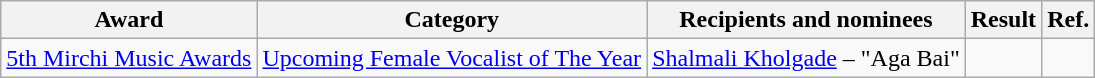<table class="wikitable sortable">
<tr>
<th>Award</th>
<th>Category</th>
<th>Recipients and nominees</th>
<th>Result</th>
<th>Ref.</th>
</tr>
<tr>
<td><a href='#'>5th Mirchi Music Awards</a></td>
<td><a href='#'>Upcoming Female Vocalist of The Year</a></td>
<td><a href='#'>Shalmali Kholgade</a> – "Aga Bai"</td>
<td></td>
<td></td>
</tr>
</table>
